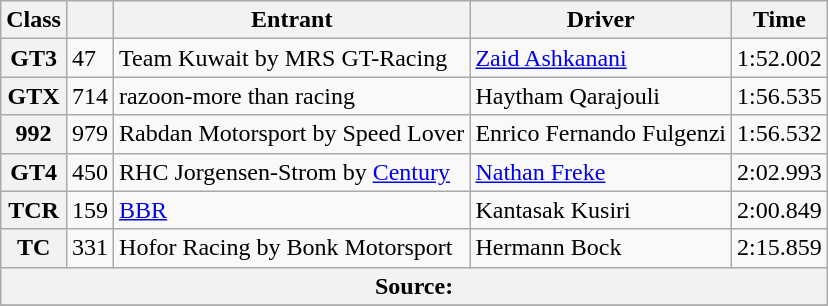<table class="wikitable">
<tr>
<th>Class</th>
<th></th>
<th>Entrant</th>
<th>Driver</th>
<th>Time</th>
</tr>
<tr>
<th>GT3</th>
<td>47</td>
<td> Team Kuwait by MRS GT-Racing</td>
<td> <a href='#'>Zaid Ashkanani</a></td>
<td>1:52.002</td>
</tr>
<tr>
<th>GTX</th>
<td>714</td>
<td> razoon-more than racing</td>
<td> Haytham Qarajouli</td>
<td>1:56.535</td>
</tr>
<tr>
<th>992</th>
<td>979</td>
<td> Rabdan Motorsport by Speed Lover</td>
<td> Enrico Fernando Fulgenzi</td>
<td>1:56.532</td>
</tr>
<tr>
<th>GT4</th>
<td>450</td>
<td> RHC Jorgensen-Strom by <a href='#'>Century</a></td>
<td> <a href='#'>Nathan Freke</a></td>
<td>2:02.993</td>
</tr>
<tr>
<th>TCR</th>
<td>159</td>
<td> <a href='#'>BBR</a></td>
<td> Kantasak Kusiri</td>
<td>2:00.849</td>
</tr>
<tr>
<th>TC</th>
<td>331</td>
<td> Hofor Racing by Bonk Motorsport</td>
<td> Hermann Bock</td>
<td>2:15.859</td>
</tr>
<tr>
<th colspan="6">Source:</th>
</tr>
<tr>
</tr>
</table>
